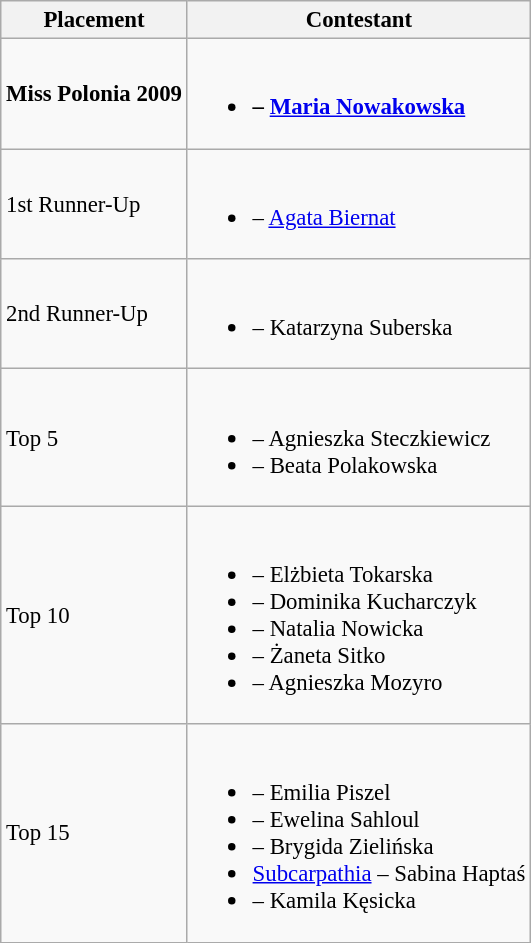<table class="wikitable sortable" style="font-size: 95%;">
<tr>
<th>Placement</th>
<th>Contestant</th>
</tr>
<tr>
<td><strong>Miss Polonia 2009</strong></td>
<td><br><ul><li><strong> – <a href='#'>Maria Nowakowska</a></strong></li></ul></td>
</tr>
<tr>
<td>1st Runner-Up</td>
<td><br><ul><li> – <a href='#'>Agata Biernat</a></li></ul></td>
</tr>
<tr>
<td>2nd Runner-Up</td>
<td><br><ul><li> – Katarzyna Suberska</li></ul></td>
</tr>
<tr>
<td>Top 5</td>
<td><br><ul><li> – Agnieszka Steczkiewicz</li><li> – Beata Polakowska </li></ul></td>
</tr>
<tr>
<td>Top 10</td>
<td><br><ul><li> – Elżbieta Tokarska</li><li> – Dominika Kucharczyk</li><li> – Natalia Nowicka</li><li> – Żaneta Sitko </li><li> – Agnieszka Mozyro</li></ul></td>
</tr>
<tr>
<td>Top 15</td>
<td><br><ul><li> – Emilia Piszel</li><li> – Ewelina Sahloul</li><li> – Brygida Zielińska</li><li> <a href='#'>Subcarpathia</a> – Sabina Haptaś</li><li> – Kamila Kęsicka</li></ul></td>
</tr>
</table>
